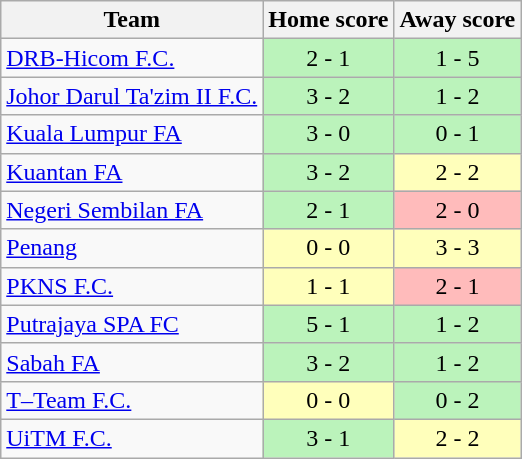<table class="wikitable" style="text-align: center;">
<tr>
<th>Team</th>
<th>Home score</th>
<th>Away score</th>
</tr>
<tr>
<td align="left"> <a href='#'>DRB-Hicom F.C.</a></td>
<td style="background:#BBF3BB;">2 - 1</td>
<td style="background:#BBF3BB;">1 - 5</td>
</tr>
<tr>
<td align="left"> <a href='#'>Johor Darul Ta'zim II F.C.</a></td>
<td style="background:#BBF3BB;">3 - 2</td>
<td style="background:#BBF3BB;">1 - 2</td>
</tr>
<tr>
<td align="left"> <a href='#'>Kuala Lumpur FA</a></td>
<td style="background:#BBF3BB;">3 - 0</td>
<td style="background:#BBF3BB;">0 - 1</td>
</tr>
<tr>
<td align="left"> <a href='#'>Kuantan FA</a></td>
<td style="background:#BBF3BB;">3 - 2</td>
<td style="background:#FFFFBB;">2 - 2</td>
</tr>
<tr>
<td align="left"> <a href='#'>Negeri Sembilan FA</a></td>
<td style="background:#BBF3BB;">2 - 1</td>
<td style="background:#FFBBBB;">2 - 0</td>
</tr>
<tr>
<td align="left"> <a href='#'>Penang</a></td>
<td style="background:#FFFFBB;">0 - 0</td>
<td style="background:#FFFFBB;">3 - 3</td>
</tr>
<tr>
<td align="left"> <a href='#'>PKNS F.C.</a></td>
<td style="background:#FFFFBB;">1 - 1</td>
<td style="background:#FFBBBB;">2 - 1</td>
</tr>
<tr>
<td align="left"> <a href='#'>Putrajaya SPA FC</a></td>
<td style="background:#BBF3BB;">5 - 1</td>
<td style="background:#BBF3BB;">1 - 2</td>
</tr>
<tr>
<td align="left"> <a href='#'>Sabah FA</a></td>
<td style="background:#BBF3BB;">3 - 2</td>
<td style="background:#BBF3BB;">1 - 2</td>
</tr>
<tr>
<td align="left"> <a href='#'>T–Team F.C.</a></td>
<td style="background:#FFFFBB;">0 - 0</td>
<td style="background:#BBF3BB;">0 - 2</td>
</tr>
<tr>
<td align="left"> <a href='#'>UiTM F.C.</a></td>
<td style="background:#BBF3BB;">3 - 1</td>
<td style="background:#FFFFBB;">2 - 2</td>
</tr>
</table>
